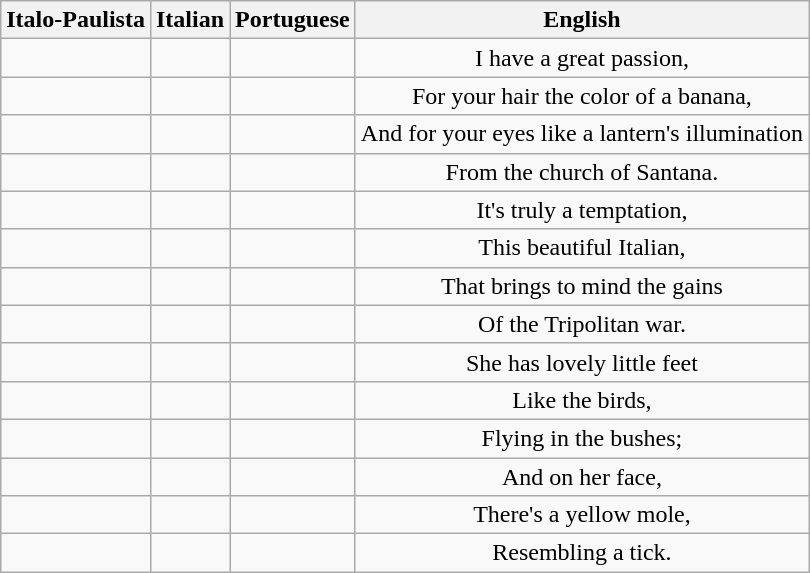<table class="wikitable" style="text-align: center;">
<tr>
<th>Italo-Paulista</th>
<th>Italian</th>
<th>Portuguese</th>
<th>English</th>
</tr>
<tr>
<td></td>
<td></td>
<td></td>
<td>I have a great passion,</td>
</tr>
<tr>
<td></td>
<td></td>
<td></td>
<td>For your hair the color of a banana,</td>
</tr>
<tr>
<td></td>
<td></td>
<td></td>
<td>And for your eyes like a lantern's illumination</td>
</tr>
<tr>
<td></td>
<td></td>
<td></td>
<td>From the church of Santana.</td>
</tr>
<tr>
<td></td>
<td></td>
<td></td>
<td>It's truly a temptation,</td>
</tr>
<tr>
<td></td>
<td></td>
<td></td>
<td>This beautiful Italian,</td>
</tr>
<tr>
<td></td>
<td></td>
<td></td>
<td>That brings to mind the gains</td>
</tr>
<tr>
<td></td>
<td></td>
<td></td>
<td>Of the Tripolitan war.</td>
</tr>
<tr>
<td></td>
<td></td>
<td></td>
<td>She has lovely little feet</td>
</tr>
<tr>
<td></td>
<td></td>
<td></td>
<td>Like the birds,</td>
</tr>
<tr>
<td></td>
<td></td>
<td></td>
<td>Flying in the bushes;</td>
</tr>
<tr>
<td></td>
<td></td>
<td></td>
<td>And on her face,</td>
</tr>
<tr>
<td></td>
<td></td>
<td></td>
<td>There's a yellow mole,</td>
</tr>
<tr>
<td></td>
<td></td>
<td></td>
<td>Resembling a tick.</td>
</tr>
</table>
